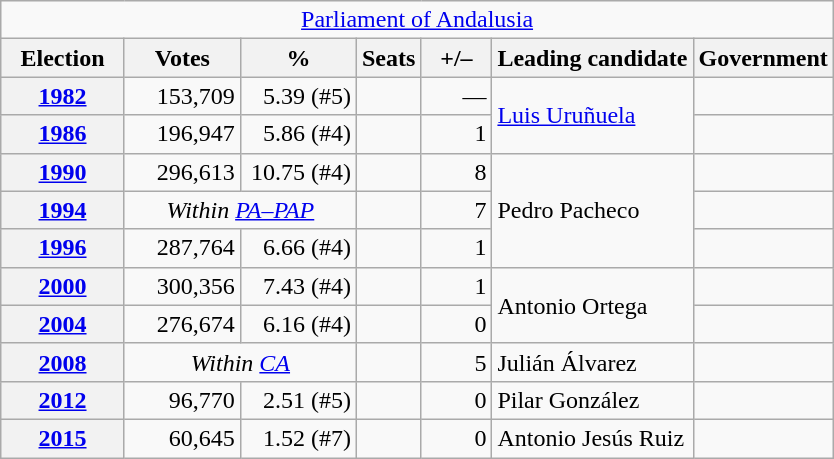<table class="wikitable" style="text-align:right;">
<tr>
<td colspan="8" align="center"><a href='#'>Parliament of Andalusia</a></td>
</tr>
<tr>
<th width="75">Election</th>
<th width="70">Votes</th>
<th width="70">%</th>
<th>Seats</th>
<th width="40">+/–</th>
<th>Leading candidate</th>
<th>Government</th>
</tr>
<tr>
<th><a href='#'>1982</a></th>
<td>153,709</td>
<td>5.39 (#5)</td>
<td></td>
<td>—</td>
<td rowspan="2" align="left"><a href='#'>Luis Uruñuela</a></td>
<td></td>
</tr>
<tr>
<th><a href='#'>1986</a></th>
<td>196,947</td>
<td>5.86 (#4)</td>
<td></td>
<td>1</td>
<td></td>
</tr>
<tr>
<th><a href='#'>1990</a></th>
<td>296,613</td>
<td>10.75 (#4)</td>
<td></td>
<td>8</td>
<td rowspan="3" align="left">Pedro Pacheco</td>
<td></td>
</tr>
<tr>
<th><a href='#'>1994</a></th>
<td colspan="2" align="center"><em>Within <a href='#'>PA–PAP</a></em></td>
<td></td>
<td>7</td>
<td></td>
</tr>
<tr>
<th><a href='#'>1996</a></th>
<td>287,764</td>
<td>6.66 (#4)</td>
<td></td>
<td>1</td>
<td></td>
</tr>
<tr>
<th><a href='#'>2000</a></th>
<td>300,356</td>
<td>7.43 (#4)</td>
<td></td>
<td>1</td>
<td rowspan="2" align="left">Antonio Ortega</td>
<td></td>
</tr>
<tr>
<th><a href='#'>2004</a></th>
<td>276,674</td>
<td>6.16 (#4)</td>
<td></td>
<td>0</td>
<td></td>
</tr>
<tr>
<th><a href='#'>2008</a></th>
<td colspan="2" align="center"><em>Within <a href='#'>CA</a></em></td>
<td></td>
<td>5</td>
<td align="left">Julián Álvarez</td>
<td></td>
</tr>
<tr>
<th><a href='#'>2012</a></th>
<td>96,770</td>
<td>2.51 (#5)</td>
<td></td>
<td>0</td>
<td align="left">Pilar González</td>
<td></td>
</tr>
<tr>
<th><a href='#'>2015</a></th>
<td>60,645</td>
<td>1.52 (#7)</td>
<td></td>
<td>0</td>
<td align="left">Antonio Jesús Ruiz</td>
<td></td>
</tr>
</table>
